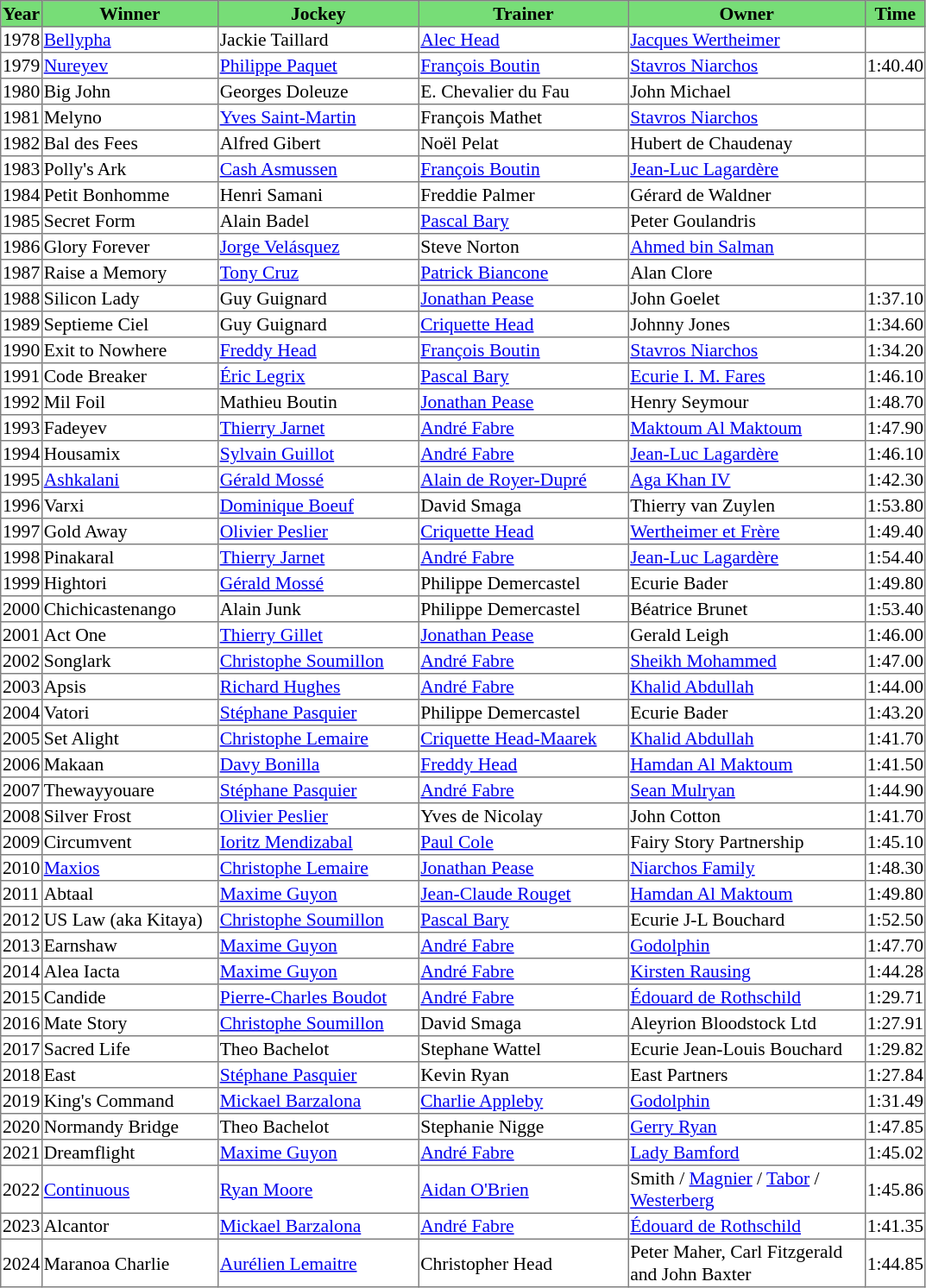<table class = "sortable" | border="1" style="border-collapse: collapse; font-size:90%">
<tr bgcolor="#77dd77" align="center">
<th>Year</th>
<th>Winner</th>
<th>Jockey</th>
<th>Trainer</th>
<th>Owner</th>
<th>Time</th>
</tr>
<tr>
<td>1978</td>
<td width=133px><a href='#'>Bellypha</a></td>
<td width=152px>Jackie Taillard</td>
<td width=159px><a href='#'>Alec Head</a></td>
<td width=180px><a href='#'>Jacques Wertheimer</a></td>
<td></td>
</tr>
<tr>
<td>1979</td>
<td><a href='#'>Nureyev</a></td>
<td><a href='#'>Philippe Paquet</a></td>
<td><a href='#'>François Boutin</a></td>
<td><a href='#'>Stavros Niarchos</a></td>
<td>1:40.40</td>
</tr>
<tr>
<td>1980</td>
<td>Big John</td>
<td>Georges Doleuze</td>
<td>E. Chevalier du Fau </td>
<td>John Michael</td>
<td></td>
</tr>
<tr>
<td>1981</td>
<td>Melyno</td>
<td><a href='#'>Yves Saint-Martin</a></td>
<td>François Mathet</td>
<td><a href='#'>Stavros Niarchos</a></td>
<td></td>
</tr>
<tr>
<td>1982</td>
<td>Bal des Fees</td>
<td>Alfred Gibert</td>
<td>Noël Pelat</td>
<td>Hubert de Chaudenay</td>
<td></td>
</tr>
<tr>
<td>1983</td>
<td>Polly's Ark</td>
<td><a href='#'>Cash Asmussen</a></td>
<td><a href='#'>François Boutin</a></td>
<td><a href='#'>Jean-Luc Lagardère</a></td>
<td></td>
</tr>
<tr>
<td>1984</td>
<td>Petit Bonhomme</td>
<td>Henri Samani</td>
<td>Freddie Palmer</td>
<td>Gérard de Waldner</td>
<td></td>
</tr>
<tr>
<td>1985</td>
<td>Secret Form</td>
<td>Alain Badel</td>
<td><a href='#'>Pascal Bary</a></td>
<td>Peter Goulandris</td>
<td></td>
</tr>
<tr>
<td>1986</td>
<td>Glory Forever</td>
<td><a href='#'>Jorge Velásquez</a></td>
<td>Steve Norton</td>
<td><a href='#'>Ahmed bin Salman</a></td>
<td></td>
</tr>
<tr>
<td>1987</td>
<td>Raise a Memory</td>
<td><a href='#'>Tony Cruz</a></td>
<td><a href='#'>Patrick Biancone</a></td>
<td>Alan Clore</td>
<td></td>
</tr>
<tr>
<td>1988</td>
<td>Silicon Lady</td>
<td>Guy Guignard</td>
<td><a href='#'>Jonathan Pease</a></td>
<td>John Goelet</td>
<td>1:37.10</td>
</tr>
<tr>
<td>1989</td>
<td>Septieme Ciel</td>
<td>Guy Guignard</td>
<td><a href='#'>Criquette Head</a></td>
<td>Johnny Jones</td>
<td>1:34.60</td>
</tr>
<tr>
<td>1990</td>
<td>Exit to Nowhere</td>
<td><a href='#'>Freddy Head</a></td>
<td><a href='#'>François Boutin</a></td>
<td><a href='#'>Stavros Niarchos</a></td>
<td>1:34.20</td>
</tr>
<tr>
<td>1991</td>
<td>Code Breaker</td>
<td><a href='#'>Éric Legrix</a></td>
<td><a href='#'>Pascal Bary</a></td>
<td><a href='#'>Ecurie I. M. Fares</a></td>
<td>1:46.10</td>
</tr>
<tr>
<td>1992</td>
<td>Mil Foil</td>
<td>Mathieu Boutin</td>
<td><a href='#'>Jonathan Pease</a></td>
<td>Henry Seymour</td>
<td>1:48.70</td>
</tr>
<tr>
<td>1993</td>
<td>Fadeyev</td>
<td><a href='#'>Thierry Jarnet</a></td>
<td><a href='#'>André Fabre</a></td>
<td><a href='#'>Maktoum Al Maktoum</a></td>
<td>1:47.90</td>
</tr>
<tr>
<td>1994</td>
<td>Housamix</td>
<td><a href='#'>Sylvain Guillot</a></td>
<td><a href='#'>André Fabre</a></td>
<td><a href='#'>Jean-Luc Lagardère</a></td>
<td>1:46.10</td>
</tr>
<tr>
<td>1995</td>
<td><a href='#'>Ashkalani</a></td>
<td><a href='#'>Gérald Mossé</a></td>
<td><a href='#'>Alain de Royer-Dupré</a></td>
<td><a href='#'>Aga Khan IV</a></td>
<td>1:42.30</td>
</tr>
<tr>
<td>1996</td>
<td>Varxi</td>
<td><a href='#'>Dominique Boeuf</a></td>
<td>David Smaga</td>
<td>Thierry van Zuylen</td>
<td>1:53.80</td>
</tr>
<tr>
<td>1997</td>
<td>Gold Away</td>
<td><a href='#'>Olivier Peslier</a></td>
<td><a href='#'>Criquette Head</a></td>
<td><a href='#'>Wertheimer et Frère</a></td>
<td>1:49.40</td>
</tr>
<tr>
<td>1998</td>
<td>Pinakaral</td>
<td><a href='#'>Thierry Jarnet</a></td>
<td><a href='#'>André Fabre</a></td>
<td><a href='#'>Jean-Luc Lagardère</a></td>
<td>1:54.40</td>
</tr>
<tr>
<td>1999</td>
<td>Hightori</td>
<td><a href='#'>Gérald Mossé</a></td>
<td>Philippe Demercastel</td>
<td>Ecurie Bader</td>
<td>1:49.80</td>
</tr>
<tr>
<td>2000</td>
<td>Chichicastenango</td>
<td>Alain Junk</td>
<td>Philippe Demercastel</td>
<td>Béatrice Brunet</td>
<td>1:53.40</td>
</tr>
<tr>
<td>2001</td>
<td>Act One</td>
<td><a href='#'>Thierry Gillet</a></td>
<td><a href='#'>Jonathan Pease</a></td>
<td>Gerald Leigh</td>
<td>1:46.00</td>
</tr>
<tr>
<td>2002</td>
<td>Songlark</td>
<td><a href='#'>Christophe Soumillon</a></td>
<td><a href='#'>André Fabre</a></td>
<td><a href='#'>Sheikh Mohammed</a></td>
<td>1:47.00</td>
</tr>
<tr>
<td>2003</td>
<td>Apsis</td>
<td><a href='#'>Richard Hughes</a></td>
<td><a href='#'>André Fabre</a></td>
<td><a href='#'>Khalid Abdullah</a></td>
<td>1:44.00</td>
</tr>
<tr>
<td>2004</td>
<td>Vatori</td>
<td><a href='#'>Stéphane Pasquier</a></td>
<td>Philippe Demercastel</td>
<td>Ecurie Bader</td>
<td>1:43.20</td>
</tr>
<tr>
<td>2005</td>
<td>Set Alight</td>
<td><a href='#'>Christophe Lemaire</a></td>
<td><a href='#'>Criquette Head-Maarek</a></td>
<td><a href='#'>Khalid Abdullah</a></td>
<td>1:41.70</td>
</tr>
<tr>
<td>2006</td>
<td>Makaan</td>
<td><a href='#'>Davy Bonilla</a></td>
<td><a href='#'>Freddy Head</a></td>
<td><a href='#'>Hamdan Al Maktoum</a></td>
<td>1:41.50</td>
</tr>
<tr>
<td>2007</td>
<td>Thewayyouare</td>
<td><a href='#'>Stéphane Pasquier</a></td>
<td><a href='#'>André Fabre</a></td>
<td><a href='#'>Sean Mulryan</a></td>
<td>1:44.90</td>
</tr>
<tr>
<td>2008</td>
<td>Silver Frost</td>
<td><a href='#'>Olivier Peslier</a></td>
<td>Yves de Nicolay</td>
<td>John Cotton</td>
<td>1:41.70</td>
</tr>
<tr>
<td>2009</td>
<td>Circumvent</td>
<td><a href='#'>Ioritz Mendizabal</a></td>
<td><a href='#'>Paul Cole</a></td>
<td>Fairy Story Partnership</td>
<td>1:45.10</td>
</tr>
<tr>
<td>2010</td>
<td><a href='#'>Maxios</a></td>
<td><a href='#'>Christophe Lemaire</a></td>
<td><a href='#'>Jonathan Pease</a></td>
<td><a href='#'>Niarchos Family</a></td>
<td>1:48.30</td>
</tr>
<tr>
<td>2011</td>
<td>Abtaal</td>
<td><a href='#'>Maxime Guyon</a></td>
<td><a href='#'>Jean-Claude Rouget</a></td>
<td><a href='#'>Hamdan Al Maktoum</a></td>
<td>1:49.80</td>
</tr>
<tr>
<td>2012</td>
<td>US Law (aka Kitaya)</td>
<td><a href='#'>Christophe Soumillon</a></td>
<td><a href='#'>Pascal Bary</a></td>
<td>Ecurie J-L Bouchard </td>
<td>1:52.50</td>
</tr>
<tr>
<td>2013</td>
<td>Earnshaw</td>
<td><a href='#'>Maxime Guyon</a></td>
<td><a href='#'>André Fabre</a></td>
<td><a href='#'>Godolphin</a></td>
<td>1:47.70</td>
</tr>
<tr>
<td>2014</td>
<td>Alea Iacta</td>
<td><a href='#'>Maxime Guyon</a></td>
<td><a href='#'>André Fabre</a></td>
<td><a href='#'>Kirsten Rausing</a></td>
<td>1:44.28</td>
</tr>
<tr>
<td>2015</td>
<td>Candide</td>
<td><a href='#'>Pierre-Charles Boudot</a></td>
<td><a href='#'>André Fabre</a></td>
<td><a href='#'>Édouard de Rothschild</a></td>
<td>1:29.71</td>
</tr>
<tr>
<td>2016</td>
<td>Mate Story</td>
<td><a href='#'>Christophe Soumillon</a></td>
<td>David Smaga</td>
<td>Aleyrion Bloodstock Ltd</td>
<td>1:27.91</td>
</tr>
<tr>
<td>2017</td>
<td>Sacred Life</td>
<td>Theo Bachelot</td>
<td>Stephane Wattel</td>
<td>Ecurie Jean-Louis Bouchard</td>
<td>1:29.82</td>
</tr>
<tr>
<td>2018</td>
<td>East</td>
<td><a href='#'>Stéphane Pasquier</a></td>
<td>Kevin Ryan</td>
<td>East Partners</td>
<td>1:27.84</td>
</tr>
<tr>
<td>2019</td>
<td>King's Command</td>
<td><a href='#'>Mickael Barzalona</a></td>
<td><a href='#'>Charlie Appleby</a></td>
<td><a href='#'>Godolphin</a></td>
<td>1:31.49</td>
</tr>
<tr>
<td>2020</td>
<td>Normandy Bridge</td>
<td>Theo Bachelot</td>
<td>Stephanie Nigge</td>
<td><a href='#'>Gerry Ryan</a></td>
<td>1:47.85</td>
</tr>
<tr>
<td>2021</td>
<td>Dreamflight</td>
<td><a href='#'>Maxime Guyon</a></td>
<td><a href='#'>André Fabre</a></td>
<td><a href='#'>Lady Bamford</a></td>
<td>1:45.02</td>
</tr>
<tr>
<td>2022</td>
<td><a href='#'>Continuous</a></td>
<td><a href='#'>Ryan Moore</a></td>
<td><a href='#'>Aidan O'Brien</a></td>
<td>Smith / <a href='#'>Magnier</a> / <a href='#'>Tabor</a> / <a href='#'>Westerberg</a></td>
<td>1:45.86</td>
</tr>
<tr>
<td>2023</td>
<td>Alcantor</td>
<td><a href='#'>Mickael Barzalona</a></td>
<td><a href='#'>André Fabre</a></td>
<td><a href='#'>Édouard de Rothschild</a></td>
<td>1:41.35</td>
</tr>
<tr>
<td>2024</td>
<td>Maranoa Charlie</td>
<td><a href='#'>Aurélien Lemaitre</a></td>
<td>Christopher Head</td>
<td>Peter Maher, Carl Fitzgerald and John Baxter</td>
<td>1:44.85</td>
</tr>
</table>
